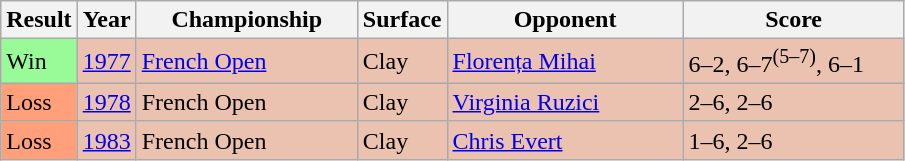<table class="sortable wikitable">
<tr>
<th>Result</th>
<th>Year</th>
<th style="width:140px">Championship</th>
<th style="width:50px">Surface</th>
<th style="width:150px">Opponent</th>
<th style="width:140px" class="unsortable">Score</th>
</tr>
<tr style="background:#ebc2af;">
<td style="background:#98fb98;">Win</td>
<td><a href='#'>1977</a></td>
<td><a href='#'>French Open</a></td>
<td>Clay</td>
<td> <a href='#'>Florența Mihai</a></td>
<td>6–2, 6–7<sup>(5–7)</sup>, 6–1</td>
</tr>
<tr style="background:#ebc2af;">
<td style="background:#ffa07a;">Loss</td>
<td><a href='#'>1978</a></td>
<td>French Open</td>
<td>Clay</td>
<td> <a href='#'>Virginia Ruzici</a></td>
<td>2–6, 2–6</td>
</tr>
<tr style="background:#ebc2af;">
<td style="background:#ffa07a;">Loss</td>
<td><a href='#'>1983</a></td>
<td>French Open</td>
<td>Clay</td>
<td> <a href='#'>Chris Evert</a></td>
<td>1–6, 2–6</td>
</tr>
</table>
